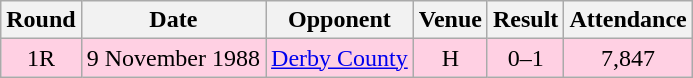<table class="wikitable" style="text-align:center">
<tr>
<th>Round</th>
<th>Date</th>
<th>Opponent</th>
<th>Venue</th>
<th>Result</th>
<th>Attendance</th>
</tr>
<tr style="background-color: #ffd0e3;">
<td>1R</td>
<td>9 November 1988</td>
<td><a href='#'>Derby County</a></td>
<td>H</td>
<td>0–1</td>
<td>7,847</td>
</tr>
</table>
